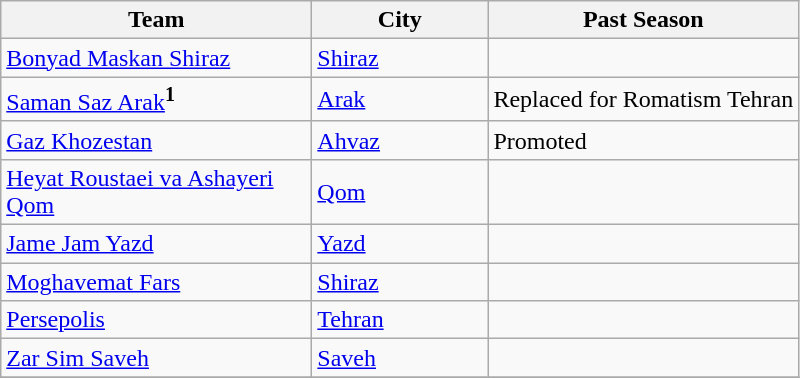<table class="wikitable sortable">
<tr>
<th width=200>Team</th>
<th width=110>City</th>
<th>Past Season</th>
</tr>
<tr>
<td align=left><a href='#'>Bonyad Maskan Shiraz</a></td>
<td><a href='#'>Shiraz</a></td>
<td></td>
</tr>
<tr>
<td align=left><a href='#'>Saman Saz Arak</a><sup><strong>1</strong></sup></td>
<td><a href='#'>Arak</a></td>
<td>Replaced for Romatism Tehran</td>
</tr>
<tr>
<td align=left><a href='#'>Gaz Khozestan</a></td>
<td><a href='#'>Ahvaz</a></td>
<td>Promoted</td>
</tr>
<tr>
<td align=left><a href='#'>Heyat Roustaei va Ashayeri Qom</a></td>
<td><a href='#'>Qom</a></td>
<td></td>
</tr>
<tr>
<td align=left><a href='#'>Jame Jam Yazd</a></td>
<td><a href='#'>Yazd</a></td>
<td></td>
</tr>
<tr>
<td align=left><a href='#'>Moghavemat Fars</a></td>
<td><a href='#'>Shiraz</a></td>
<td></td>
</tr>
<tr>
<td align=left><a href='#'>Persepolis</a></td>
<td><a href='#'>Tehran</a></td>
<td></td>
</tr>
<tr>
<td align=left><a href='#'>Zar Sim Saveh</a></td>
<td><a href='#'>Saveh</a></td>
<td></td>
</tr>
<tr>
</tr>
</table>
